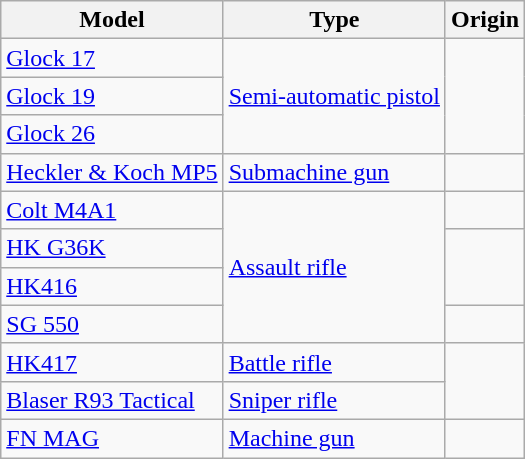<table class="wikitable">
<tr>
<th>Model</th>
<th>Type</th>
<th>Origin</th>
</tr>
<tr>
<td><a href='#'>Glock 17</a></td>
<td rowspan="3"><a href='#'>Semi-automatic pistol</a></td>
<td rowspan="3"></td>
</tr>
<tr>
<td><a href='#'>Glock 19</a></td>
</tr>
<tr>
<td><a href='#'>Glock 26</a></td>
</tr>
<tr>
<td><a href='#'>Heckler & Koch MP5</a></td>
<td><a href='#'>Submachine gun</a></td>
<td></td>
</tr>
<tr>
<td><a href='#'>Colt M4A1</a></td>
<td rowspan="4"><a href='#'>Assault rifle</a></td>
<td></td>
</tr>
<tr>
<td><a href='#'>HK G36K</a></td>
<td rowspan="2"></td>
</tr>
<tr>
<td><a href='#'>HK416</a></td>
</tr>
<tr>
<td><a href='#'>SG 550</a></td>
<td></td>
</tr>
<tr>
<td><a href='#'>HK417</a></td>
<td><a href='#'>Battle rifle</a></td>
<td rowspan="2"></td>
</tr>
<tr>
<td><a href='#'>Blaser R93 Tactical</a></td>
<td><a href='#'>Sniper rifle</a></td>
</tr>
<tr>
<td><a href='#'>FN MAG</a></td>
<td><a href='#'>Machine gun</a></td>
<td></td>
</tr>
</table>
